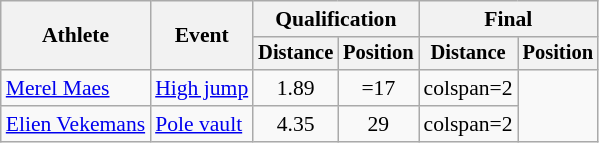<table class=wikitable style=font-size:90%>
<tr>
<th rowspan=2>Athlete</th>
<th rowspan=2>Event</th>
<th colspan=2>Qualification</th>
<th colspan=2>Final</th>
</tr>
<tr style=font-size:95%>
<th>Distance</th>
<th>Position</th>
<th>Distance</th>
<th>Position</th>
</tr>
<tr align=center>
<td align=left><a href='#'>Merel Maes</a></td>
<td align=left><a href='#'>High jump</a></td>
<td>1.89</td>
<td>=17</td>
<td>colspan=2 </td>
</tr>
<tr align=center>
<td align=left><a href='#'>Elien Vekemans</a></td>
<td align=left><a href='#'>Pole vault</a></td>
<td>4.35</td>
<td>29</td>
<td>colspan=2 </td>
</tr>
</table>
